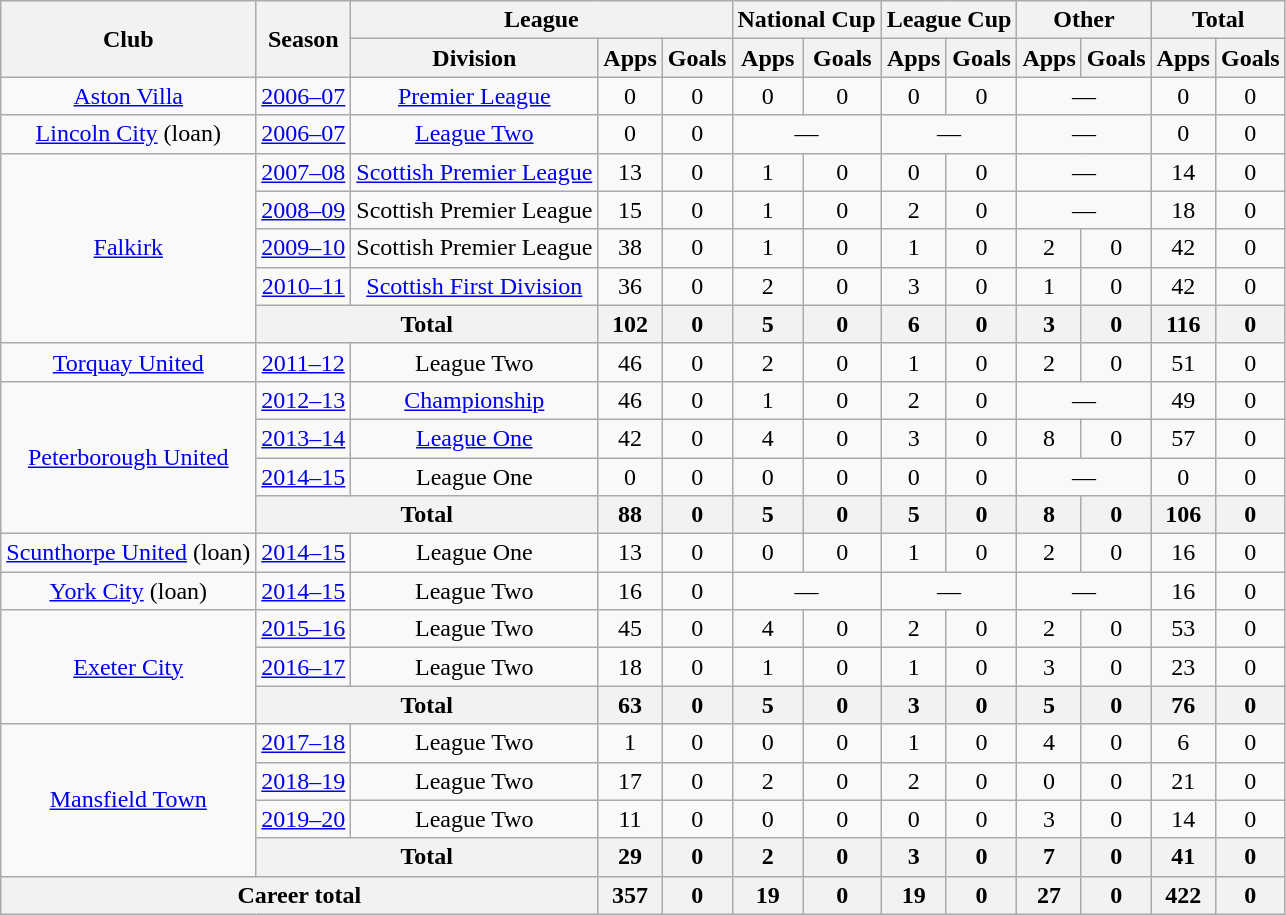<table class=wikitable style=text-align:center>
<tr>
<th rowspan=2>Club</th>
<th rowspan=2>Season</th>
<th colspan=3>League</th>
<th colspan=2>National Cup</th>
<th colspan=2>League Cup</th>
<th colspan=2>Other</th>
<th colspan=2>Total</th>
</tr>
<tr>
<th>Division</th>
<th>Apps</th>
<th>Goals</th>
<th>Apps</th>
<th>Goals</th>
<th>Apps</th>
<th>Goals</th>
<th>Apps</th>
<th>Goals</th>
<th>Apps</th>
<th>Goals</th>
</tr>
<tr>
<td><a href='#'>Aston Villa</a></td>
<td><a href='#'>2006–07</a></td>
<td><a href='#'>Premier League</a></td>
<td>0</td>
<td>0</td>
<td>0</td>
<td>0</td>
<td>0</td>
<td>0</td>
<td colspan=2>—</td>
<td>0</td>
<td>0</td>
</tr>
<tr>
<td><a href='#'>Lincoln City</a> (loan)</td>
<td><a href='#'>2006–07</a></td>
<td><a href='#'>League Two</a></td>
<td>0</td>
<td>0</td>
<td colspan=2>—</td>
<td colspan=2>—</td>
<td colspan=2>—</td>
<td>0</td>
<td>0</td>
</tr>
<tr>
<td rowspan=5><a href='#'>Falkirk</a></td>
<td><a href='#'>2007–08</a></td>
<td><a href='#'>Scottish Premier League</a></td>
<td>13</td>
<td>0</td>
<td>1</td>
<td>0</td>
<td>0</td>
<td>0</td>
<td colspan=2>—</td>
<td>14</td>
<td>0</td>
</tr>
<tr>
<td><a href='#'>2008–09</a></td>
<td>Scottish Premier League</td>
<td>15</td>
<td>0</td>
<td>1</td>
<td>0</td>
<td>2</td>
<td>0</td>
<td colspan=2>—</td>
<td>18</td>
<td>0</td>
</tr>
<tr>
<td><a href='#'>2009–10</a></td>
<td>Scottish Premier League</td>
<td>38</td>
<td>0</td>
<td>1</td>
<td>0</td>
<td>1</td>
<td>0</td>
<td>2</td>
<td>0</td>
<td>42</td>
<td>0</td>
</tr>
<tr>
<td><a href='#'>2010–11</a></td>
<td><a href='#'>Scottish First Division</a></td>
<td>36</td>
<td>0</td>
<td>2</td>
<td>0</td>
<td>3</td>
<td>0</td>
<td>1</td>
<td>0</td>
<td>42</td>
<td>0</td>
</tr>
<tr>
<th colspan=2>Total</th>
<th>102</th>
<th>0</th>
<th>5</th>
<th>0</th>
<th>6</th>
<th>0</th>
<th>3</th>
<th>0</th>
<th>116</th>
<th>0</th>
</tr>
<tr>
<td><a href='#'>Torquay United</a></td>
<td><a href='#'>2011–12</a></td>
<td>League Two</td>
<td>46</td>
<td>0</td>
<td>2</td>
<td>0</td>
<td>1</td>
<td>0</td>
<td>2</td>
<td>0</td>
<td>51</td>
<td>0</td>
</tr>
<tr>
<td rowspan=4><a href='#'>Peterborough United</a></td>
<td><a href='#'>2012–13</a></td>
<td><a href='#'>Championship</a></td>
<td>46</td>
<td>0</td>
<td>1</td>
<td>0</td>
<td>2</td>
<td>0</td>
<td colspan=2>—</td>
<td>49</td>
<td>0</td>
</tr>
<tr>
<td><a href='#'>2013–14</a></td>
<td><a href='#'>League One</a></td>
<td>42</td>
<td>0</td>
<td>4</td>
<td>0</td>
<td>3</td>
<td>0</td>
<td>8</td>
<td>0</td>
<td>57</td>
<td>0</td>
</tr>
<tr>
<td><a href='#'>2014–15</a></td>
<td>League One</td>
<td>0</td>
<td>0</td>
<td>0</td>
<td>0</td>
<td>0</td>
<td>0</td>
<td colspan=2>—</td>
<td>0</td>
<td>0</td>
</tr>
<tr>
<th colspan=2>Total</th>
<th>88</th>
<th>0</th>
<th>5</th>
<th>0</th>
<th>5</th>
<th>0</th>
<th>8</th>
<th>0</th>
<th>106</th>
<th>0</th>
</tr>
<tr>
<td><a href='#'>Scunthorpe United</a> (loan)</td>
<td><a href='#'>2014–15</a></td>
<td>League One</td>
<td>13</td>
<td>0</td>
<td>0</td>
<td>0</td>
<td>1</td>
<td>0</td>
<td>2</td>
<td>0</td>
<td>16</td>
<td>0</td>
</tr>
<tr>
<td><a href='#'>York City</a> (loan)</td>
<td><a href='#'>2014–15</a></td>
<td>League Two</td>
<td>16</td>
<td>0</td>
<td colspan=2>—</td>
<td colspan=2>—</td>
<td colspan=2>—</td>
<td>16</td>
<td>0</td>
</tr>
<tr>
<td rowspan=3><a href='#'>Exeter City</a></td>
<td><a href='#'>2015–16</a></td>
<td>League Two</td>
<td>45</td>
<td>0</td>
<td>4</td>
<td>0</td>
<td>2</td>
<td>0</td>
<td>2</td>
<td>0</td>
<td>53</td>
<td>0</td>
</tr>
<tr>
<td><a href='#'>2016–17</a></td>
<td>League Two</td>
<td>18</td>
<td>0</td>
<td>1</td>
<td>0</td>
<td>1</td>
<td>0</td>
<td>3</td>
<td>0</td>
<td>23</td>
<td>0</td>
</tr>
<tr>
<th colspan=2>Total</th>
<th>63</th>
<th>0</th>
<th>5</th>
<th>0</th>
<th>3</th>
<th>0</th>
<th>5</th>
<th>0</th>
<th>76</th>
<th>0</th>
</tr>
<tr>
<td rowspan=4><a href='#'>Mansfield Town</a></td>
<td><a href='#'>2017–18</a></td>
<td>League Two</td>
<td>1</td>
<td>0</td>
<td>0</td>
<td>0</td>
<td>1</td>
<td>0</td>
<td>4</td>
<td>0</td>
<td>6</td>
<td>0</td>
</tr>
<tr>
<td><a href='#'>2018–19</a></td>
<td>League Two</td>
<td>17</td>
<td>0</td>
<td>2</td>
<td>0</td>
<td>2</td>
<td>0</td>
<td>0</td>
<td>0</td>
<td>21</td>
<td>0</td>
</tr>
<tr>
<td><a href='#'>2019–20</a></td>
<td>League Two</td>
<td>11</td>
<td>0</td>
<td>0</td>
<td>0</td>
<td>0</td>
<td>0</td>
<td>3</td>
<td>0</td>
<td>14</td>
<td>0</td>
</tr>
<tr>
<th colspan=2>Total</th>
<th>29</th>
<th>0</th>
<th>2</th>
<th>0</th>
<th>3</th>
<th>0</th>
<th>7</th>
<th>0</th>
<th>41</th>
<th>0</th>
</tr>
<tr>
<th colspan=3>Career total</th>
<th>357</th>
<th>0</th>
<th>19</th>
<th>0</th>
<th>19</th>
<th>0</th>
<th>27</th>
<th>0</th>
<th>422</th>
<th>0</th>
</tr>
</table>
